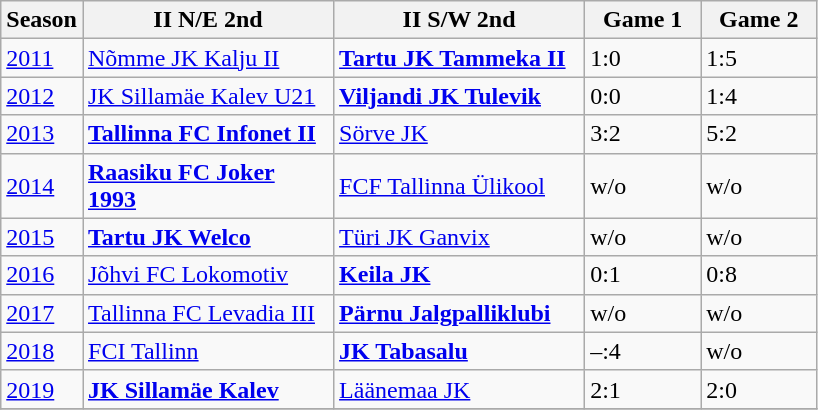<table class="wikitable">
<tr>
<th>Season</th>
<th width=160px>II N/E 2nd</th>
<th width=160px>II S/W 2nd</th>
<th width=70px>Game 1</th>
<th width=70px>Game 2</th>
</tr>
<tr>
<td><a href='#'>2011</a></td>
<td><a href='#'>Nõmme JK Kalju II</a></td>
<td><strong><a href='#'>Tartu JK Tammeka II</a></strong></td>
<td>1:0</td>
<td>1:5</td>
</tr>
<tr>
<td><a href='#'>2012</a></td>
<td><a href='#'>JK Sillamäe Kalev U21</a></td>
<td><strong><a href='#'>Viljandi JK Tulevik</a></strong></td>
<td>0:0</td>
<td>1:4</td>
</tr>
<tr>
<td><a href='#'>2013</a></td>
<td><strong><a href='#'>Tallinna FC Infonet II</a></strong></td>
<td><a href='#'>Sörve JK</a></td>
<td>3:2</td>
<td>5:2</td>
</tr>
<tr>
<td><a href='#'>2014</a></td>
<td><strong><a href='#'>Raasiku FC Joker 1993</a></strong></td>
<td><a href='#'>FCF Tallinna Ülikool</a></td>
<td>w/o</td>
<td>w/o</td>
</tr>
<tr>
<td><a href='#'>2015</a></td>
<td><strong><a href='#'>Tartu JK Welco</a></strong></td>
<td><a href='#'>Türi JK Ganvix</a></td>
<td>w/o</td>
<td>w/o</td>
</tr>
<tr>
<td><a href='#'>2016</a></td>
<td><a href='#'>Jõhvi FC Lokomotiv</a></td>
<td><strong><a href='#'>Keila JK</a></strong></td>
<td>0:1</td>
<td>0:8</td>
</tr>
<tr>
<td><a href='#'>2017</a></td>
<td><a href='#'>Tallinna FC Levadia III</a></td>
<td><strong><a href='#'>Pärnu Jalgpalliklubi</a></strong></td>
<td>w/o</td>
<td>w/o</td>
</tr>
<tr>
<td><a href='#'>2018</a></td>
<td><a href='#'>FCI Tallinn</a></td>
<td><strong><a href='#'>JK Tabasalu</a></strong></td>
<td>–:4</td>
<td>w/o</td>
</tr>
<tr>
<td><a href='#'>2019</a></td>
<td><strong><a href='#'>JK Sillamäe Kalev</a></strong></td>
<td><a href='#'>Läänemaa JK</a></td>
<td>2:1</td>
<td>2:0</td>
</tr>
<tr>
</tr>
</table>
